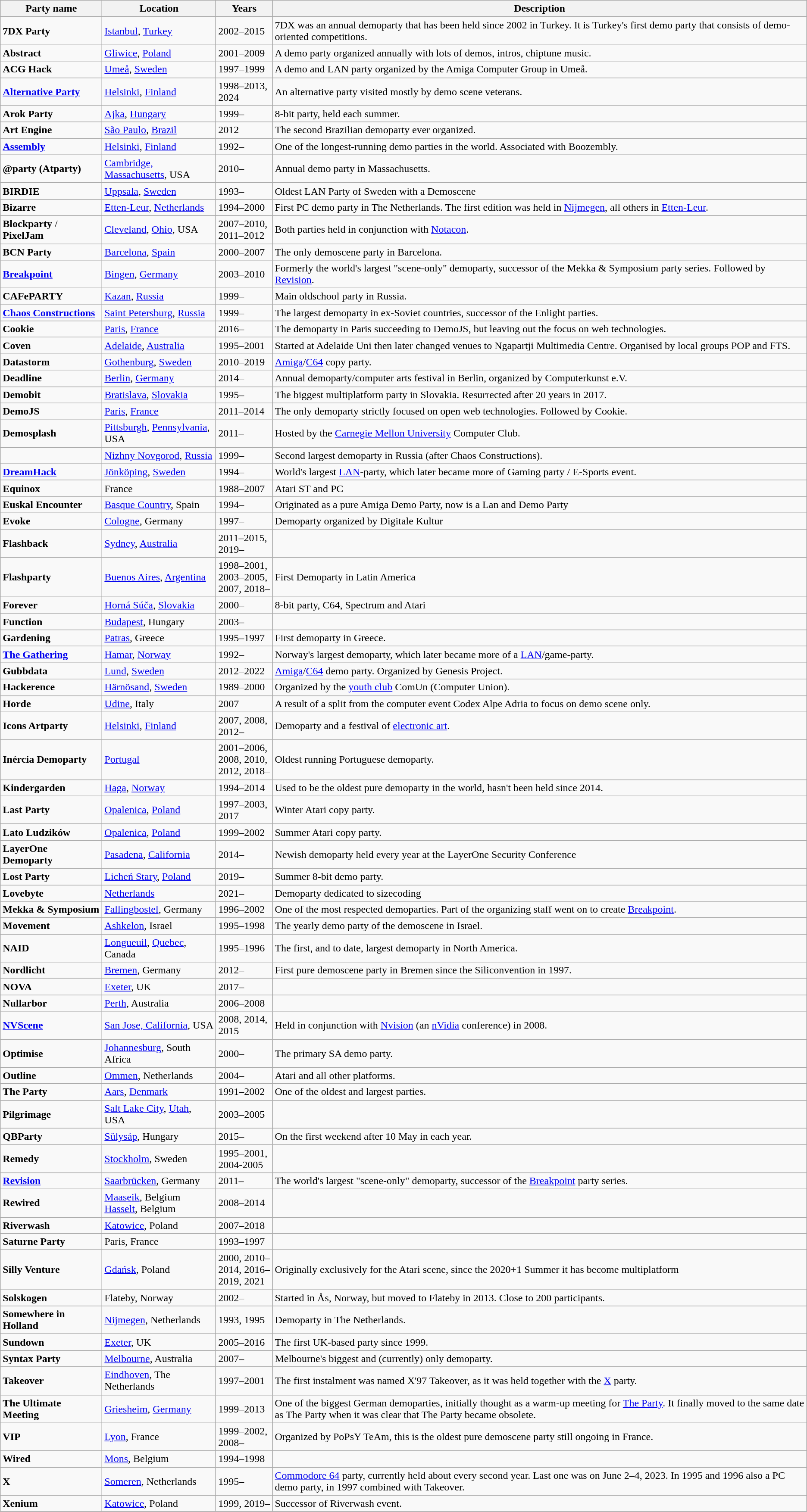<table class="wikitable sortable">
<tr>
<th width="150">Party name</th>
<th>Location</th>
<th width="80">Years</th>
<th>Description</th>
</tr>
<tr>
<td><strong>7DX Party</strong></td>
<td><a href='#'>Istanbul</a>, <a href='#'>Turkey</a></td>
<td>2002–2015</td>
<td>7DX was an annual demoparty that has been held since 2002 in Turkey. It is Turkey's first demo party that consists of demo-oriented competitions.</td>
</tr>
<tr>
<td><strong>Abstract</strong></td>
<td><a href='#'>Gliwice</a>, <a href='#'>Poland</a></td>
<td>2001–2009</td>
<td>A demo party organized annually with lots of demos, intros, chiptune music.</td>
</tr>
<tr>
<td><strong>ACG Hack</strong></td>
<td><a href='#'>Umeå</a>, <a href='#'>Sweden</a></td>
<td>1997–1999</td>
<td>A demo and LAN party organized by the Amiga Computer Group in Umeå.</td>
</tr>
<tr>
<td><strong><a href='#'>Alternative Party</a></strong></td>
<td><a href='#'>Helsinki</a>, <a href='#'>Finland</a></td>
<td>1998–2013, 2024</td>
<td>An alternative party visited mostly by demo scene veterans.</td>
</tr>
<tr>
<td><strong>Arok Party</strong></td>
<td><a href='#'>Ajka</a>, <a href='#'>Hungary</a></td>
<td>1999–</td>
<td>8-bit party, held each summer.</td>
</tr>
<tr>
<td><strong>Art Engine</strong></td>
<td><a href='#'>São Paulo</a>, <a href='#'>Brazil</a></td>
<td>2012</td>
<td>The second Brazilian demoparty ever organized.</td>
</tr>
<tr>
<td><strong><a href='#'>Assembly</a></strong></td>
<td><a href='#'>Helsinki</a>, <a href='#'>Finland</a></td>
<td>1992–</td>
<td>One of the longest-running demo parties in the world. Associated with Boozembly.</td>
</tr>
<tr>
<td><strong>@party (Atparty)</strong></td>
<td><a href='#'>Cambridge, Massachusetts</a>, USA</td>
<td>2010–</td>
<td>Annual demo party in Massachusetts.</td>
</tr>
<tr>
<td><strong>BIRDIE</strong></td>
<td><a href='#'>Uppsala</a>, <a href='#'>Sweden</a></td>
<td>1993–</td>
<td>Oldest LAN Party of Sweden with a Demoscene</td>
</tr>
<tr>
<td><strong>Bizarre</strong></td>
<td><a href='#'>Etten-Leur</a>, <a href='#'>Netherlands</a></td>
<td>1994–2000</td>
<td>First PC demo party in The Netherlands. The first edition was held in <a href='#'>Nijmegen</a>, all others in <a href='#'>Etten-Leur</a>.</td>
</tr>
<tr>
<td><strong>Blockparty</strong> / <strong>PixelJam</strong></td>
<td><a href='#'>Cleveland</a>, <a href='#'>Ohio</a>, USA</td>
<td>2007–2010, 2011–2012</td>
<td>Both parties held in conjunction with <a href='#'>Notacon</a>.</td>
</tr>
<tr>
<td><strong>BCN Party</strong></td>
<td><a href='#'>Barcelona</a>, <a href='#'>Spain</a></td>
<td>2000–2007</td>
<td>The only demoscene party in Barcelona.</td>
</tr>
<tr>
<td><strong><a href='#'>Breakpoint</a></strong></td>
<td><a href='#'>Bingen</a>, <a href='#'>Germany</a></td>
<td>2003–2010</td>
<td>Formerly the world's largest "scene-only" demoparty, successor of the Mekka & Symposium party series. Followed by <a href='#'>Revision</a>.</td>
</tr>
<tr>
<td><strong>CAFePARTY</strong></td>
<td><a href='#'>Kazan</a>, <a href='#'>Russia</a></td>
<td>1999–</td>
<td>Main oldschool party in Russia.</td>
</tr>
<tr>
<td><strong><a href='#'>Chaos Constructions</a></strong></td>
<td><a href='#'>Saint Petersburg</a>, <a href='#'>Russia</a></td>
<td>1999–</td>
<td>The largest demoparty in ex-Soviet countries, successor of the Enlight parties.</td>
</tr>
<tr>
<td><strong>Cookie</strong></td>
<td><a href='#'>Paris</a>, <a href='#'>France</a></td>
<td>2016–</td>
<td>The demoparty in Paris succeeding to DemoJS, but leaving out the focus on web technologies.</td>
</tr>
<tr>
<td><strong>Coven</strong></td>
<td><a href='#'>Adelaide</a>, <a href='#'>Australia</a></td>
<td>1995–2001</td>
<td>Started at Adelaide Uni then later changed venues to Ngapartji Multimedia Centre. Organised by local groups POP and FTS.</td>
</tr>
<tr>
<td><strong>Datastorm</strong></td>
<td><a href='#'>Gothenburg</a>, <a href='#'>Sweden</a></td>
<td>2010–2019</td>
<td><a href='#'>Amiga</a>/<a href='#'>C64</a> copy party.</td>
</tr>
<tr>
<td><strong>Deadline</strong></td>
<td><a href='#'>Berlin</a>, <a href='#'>Germany</a></td>
<td>2014–</td>
<td>Annual demoparty/computer arts festival in Berlin, organized by Computerkunst e.V.</td>
</tr>
<tr>
<td><strong>Demobit</strong></td>
<td><a href='#'>Bratislava</a>, <a href='#'>Slovakia</a></td>
<td>1995–</td>
<td>The biggest multiplatform party in Slovakia. Resurrected after 20 years in 2017.</td>
</tr>
<tr>
<td><strong>DemoJS</strong></td>
<td><a href='#'>Paris</a>, <a href='#'>France</a></td>
<td>2011–2014</td>
<td>The only demoparty strictly focused on open web technologies. Followed by Cookie.</td>
</tr>
<tr>
<td><strong>Demosplash</strong></td>
<td><a href='#'>Pittsburgh</a>, <a href='#'>Pennsylvania</a>, USA</td>
<td>2011–</td>
<td>Hosted by the <a href='#'>Carnegie Mellon University</a> Computer Club.</td>
</tr>
<tr>
<td><strong></strong></td>
<td><a href='#'>Nizhny Novgorod</a>, <a href='#'>Russia</a></td>
<td>1999–</td>
<td>Second largest demoparty in Russia (after Chaos Constructions).</td>
</tr>
<tr>
<td><strong><a href='#'>DreamHack</a></strong></td>
<td><a href='#'>Jönköping</a>, <a href='#'>Sweden</a></td>
<td>1994–</td>
<td>World's largest <a href='#'>LAN</a>-party, which later became more of Gaming party / E-Sports event.</td>
</tr>
<tr>
<td><strong>Equinox</strong></td>
<td>France</td>
<td>1988–2007</td>
<td>Atari ST and PC</td>
</tr>
<tr>
<td><strong>Euskal Encounter</strong></td>
<td><a href='#'>Basque Country</a>, Spain</td>
<td>1994–</td>
<td>Originated as a pure Amiga Demo Party, now is a Lan and Demo Party</td>
</tr>
<tr>
<td><strong>Evoke</strong></td>
<td><a href='#'>Cologne</a>, Germany</td>
<td>1997–</td>
<td>Demoparty organized by Digitale Kultur</td>
</tr>
<tr>
<td><strong>Flashback</strong></td>
<td><a href='#'>Sydney</a>, <a href='#'>Australia</a></td>
<td>2011–2015, 2019–</td>
<td></td>
</tr>
<tr>
<td><strong>Flashparty</strong></td>
<td><a href='#'>Buenos Aires</a>, <a href='#'>Argentina</a></td>
<td>1998–2001, 2003–2005, 2007, 2018–</td>
<td>First Demoparty in Latin America</td>
</tr>
<tr>
<td><strong>Forever</strong></td>
<td><a href='#'>Horná Súča</a>, <a href='#'>Slovakia</a></td>
<td>2000–</td>
<td>8-bit party, C64, Spectrum and Atari</td>
</tr>
<tr>
<td><strong>Function</strong></td>
<td><a href='#'>Budapest</a>, Hungary</td>
<td>2003–</td>
<td></td>
</tr>
<tr>
<td><strong>Gardening</strong></td>
<td><a href='#'>Patras</a>, Greece</td>
<td>1995–1997</td>
<td>First demoparty in Greece.</td>
</tr>
<tr>
<td><strong><a href='#'>The Gathering</a></strong></td>
<td><a href='#'>Hamar</a>, <a href='#'>Norway</a></td>
<td>1992–</td>
<td>Norway's largest demoparty, which later became more of a <a href='#'>LAN</a>/game-party.</td>
</tr>
<tr>
<td><strong>Gubbdata</strong></td>
<td><a href='#'>Lund</a>, <a href='#'>Sweden</a></td>
<td>2012–2022</td>
<td><a href='#'>Amiga</a>/<a href='#'>C64</a> demo party. Organized by Genesis Project.</td>
</tr>
<tr>
<td><strong>Hackerence</strong></td>
<td><a href='#'>Härnösand</a>, <a href='#'>Sweden</a></td>
<td>1989–2000</td>
<td>Organized by the <a href='#'>youth club</a> ComUn (Computer Union).</td>
</tr>
<tr>
<td><strong>Horde</strong></td>
<td><a href='#'>Udine</a>, Italy</td>
<td>2007</td>
<td>A result of a split from the computer event Codex Alpe Adria to focus on demo scene only.</td>
</tr>
<tr>
<td><strong>Icons Artparty</strong></td>
<td><a href='#'>Helsinki</a>, <a href='#'>Finland</a></td>
<td>2007, 2008, 2012–</td>
<td>Demoparty and a festival of <a href='#'>electronic art</a>.</td>
</tr>
<tr>
<td><strong>Inércia Demoparty</strong></td>
<td><a href='#'>Portugal</a></td>
<td>2001–2006, 2008, 2010, 2012, 2018–</td>
<td>Oldest running Portuguese demoparty.</td>
</tr>
<tr>
<td><strong>Kindergarden</strong></td>
<td><a href='#'>Haga</a>, <a href='#'>Norway</a></td>
<td>1994–2014</td>
<td>Used to be the oldest pure demoparty in the world, hasn't been held since 2014.</td>
</tr>
<tr>
<td><strong>Last Party</strong></td>
<td><a href='#'>Opalenica</a>, <a href='#'>Poland</a></td>
<td>1997–2003, 2017</td>
<td>Winter Atari copy party.</td>
</tr>
<tr>
<td><strong>Lato Ludzików</strong></td>
<td><a href='#'>Opalenica</a>, <a href='#'>Poland</a></td>
<td>1999–2002</td>
<td>Summer Atari copy party.</td>
</tr>
<tr>
<td><strong>LayerOne Demoparty</strong></td>
<td><a href='#'>Pasadena</a>, <a href='#'>California</a></td>
<td>2014–</td>
<td>Newish demoparty held every year at the LayerOne Security Conference</td>
</tr>
<tr>
<td><strong>Lost Party</strong></td>
<td><a href='#'>Licheń Stary</a>, <a href='#'>Poland</a></td>
<td>2019–</td>
<td>Summer 8-bit demo party.</td>
</tr>
<tr>
<td><strong>Lovebyte</strong></td>
<td><a href='#'>Netherlands</a></td>
<td>2021–</td>
<td>Demoparty dedicated to sizecoding</td>
</tr>
<tr>
<td><strong>Mekka & Symposium</strong></td>
<td><a href='#'>Fallingbostel</a>, Germany</td>
<td>1996–2002</td>
<td>One of the most respected demoparties. Part of the organizing staff went on to create <a href='#'>Breakpoint</a>.</td>
</tr>
<tr>
<td><strong>Movement</strong></td>
<td><a href='#'>Ashkelon</a>, Israel</td>
<td>1995–1998</td>
<td>The yearly demo party of the demoscene in Israel.</td>
</tr>
<tr>
<td><strong>NAID</strong></td>
<td><a href='#'>Longueuil</a>, <a href='#'>Quebec</a>, Canada</td>
<td>1995–1996</td>
<td>The first, and to date, largest demoparty in North America.</td>
</tr>
<tr>
<td><strong>Nordlicht</strong></td>
<td><a href='#'>Bremen</a>, Germany</td>
<td>2012–</td>
<td>First pure demoscene party in Bremen since the Siliconvention in 1997.</td>
</tr>
<tr>
<td><strong>NOVA</strong></td>
<td><a href='#'>Exeter</a>, UK</td>
<td>2017–</td>
<td></td>
</tr>
<tr>
<td><strong>Nullarbor</strong></td>
<td><a href='#'>Perth</a>, Australia</td>
<td>2006–2008</td>
<td></td>
</tr>
<tr>
<td><strong><a href='#'>NVScene</a></strong></td>
<td><a href='#'>San Jose, California</a>, USA</td>
<td>2008, 2014, 2015</td>
<td>Held in conjunction with <a href='#'>Nvision</a> (an <a href='#'>nVidia</a> conference) in 2008.</td>
</tr>
<tr>
<td><strong>Optimise</strong></td>
<td><a href='#'>Johannesburg</a>, South Africa</td>
<td>2000–</td>
<td>The primary SA demo party.</td>
</tr>
<tr>
<td><strong>Outline</strong></td>
<td><a href='#'>Ommen</a>, Netherlands</td>
<td>2004–</td>
<td>Atari and all other platforms.</td>
</tr>
<tr>
<td><strong>The Party</strong></td>
<td><a href='#'>Aars</a>, <a href='#'>Denmark</a></td>
<td>1991–2002</td>
<td>One of the oldest and largest parties.</td>
</tr>
<tr>
<td><strong>Pilgrimage</strong></td>
<td><a href='#'>Salt Lake City</a>, <a href='#'>Utah</a>, USA</td>
<td>2003–2005</td>
<td></td>
</tr>
<tr>
<td><strong>QBParty</strong></td>
<td><a href='#'>Sülysáp</a>, Hungary</td>
<td>2015–</td>
<td>On the first weekend after 10 May in each year.</td>
</tr>
<tr>
<td><strong>Remedy</strong></td>
<td><a href='#'>Stockholm</a>, Sweden</td>
<td>1995–2001, 2004-2005</td>
<td></td>
</tr>
<tr>
<td><strong><a href='#'>Revision</a></strong></td>
<td><a href='#'>Saarbrücken</a>, Germany</td>
<td>2011–</td>
<td>The world's largest "scene-only" demoparty, successor of the <a href='#'>Breakpoint</a> party series.</td>
</tr>
<tr>
<td><strong>Rewired</strong></td>
<td><a href='#'>Maaseik</a>, Belgium<br><a href='#'>Hasselt</a>, Belgium</td>
<td>2008–2014</td>
<td></td>
</tr>
<tr>
<td><strong>Riverwash</strong></td>
<td><a href='#'>Katowice</a>, Poland</td>
<td>2007–2018</td>
<td></td>
</tr>
<tr>
<td><strong>Saturne Party</strong></td>
<td>Paris, France</td>
<td>1993–1997</td>
<td></td>
</tr>
<tr>
<td><strong>Silly Venture</strong></td>
<td><a href='#'>Gdańsk</a>, Poland</td>
<td>2000, 2010–2014, 2016–2019, 2021</td>
<td>Originally exclusively for the Atari scene, since the 2020+1 Summer it has become multiplatform</td>
</tr>
<tr>
<td><strong>Solskogen</strong></td>
<td>Flateby, Norway</td>
<td>2002–</td>
<td>Started in Ås, Norway, but moved to Flateby in 2013. Close to 200 participants.</td>
</tr>
<tr>
<td><strong>Somewhere in Holland</strong></td>
<td><a href='#'>Nijmegen</a>, Netherlands</td>
<td>1993, 1995</td>
<td>Demoparty in The Netherlands.</td>
</tr>
<tr>
<td><strong>Sundown</strong></td>
<td><a href='#'>Exeter</a>, UK</td>
<td>2005–2016</td>
<td>The first UK-based party since 1999.</td>
</tr>
<tr>
<td><strong>Syntax Party</strong></td>
<td><a href='#'>Melbourne</a>, Australia</td>
<td>2007–</td>
<td>Melbourne's biggest and (currently) only demoparty.</td>
</tr>
<tr>
<td><strong>Takeover</strong></td>
<td><a href='#'>Eindhoven</a>, The Netherlands</td>
<td>1997–2001</td>
<td>The first instalment was named X'97 Takeover, as it was held together with the <a href='#'>X</a> party.</td>
</tr>
<tr>
<td><strong>The Ultimate Meeting</strong></td>
<td><a href='#'>Griesheim</a>, <a href='#'>Germany</a></td>
<td>1999–2013</td>
<td>One of the biggest German demoparties, initially thought as a warm-up meeting for <a href='#'>The Party</a>. It finally moved to the same date as The Party when it was clear that The Party became obsolete.</td>
</tr>
<tr>
<td><strong>VIP</strong></td>
<td><a href='#'>Lyon</a>, France</td>
<td>1999–2002, 2008–</td>
<td>Organized by PoPsY TeAm, this is the oldest pure demoscene party still ongoing in France.</td>
</tr>
<tr>
<td><strong>Wired</strong></td>
<td><a href='#'>Mons</a>, Belgium</td>
<td>1994–1998</td>
<td></td>
</tr>
<tr>
<td><strong>X</strong></td>
<td><a href='#'>Someren</a>, Netherlands</td>
<td>1995–</td>
<td><a href='#'>Commodore 64</a> party, currently held about every second year. Last one was on June 2–4, 2023. In 1995 and 1996 also a PC demo party, in 1997 combined with Takeover.</td>
</tr>
<tr>
<td><strong>Xenium</strong></td>
<td><a href='#'>Katowice</a>, Poland</td>
<td>1999, 2019–</td>
<td>Successor of Riverwash event.</td>
</tr>
</table>
